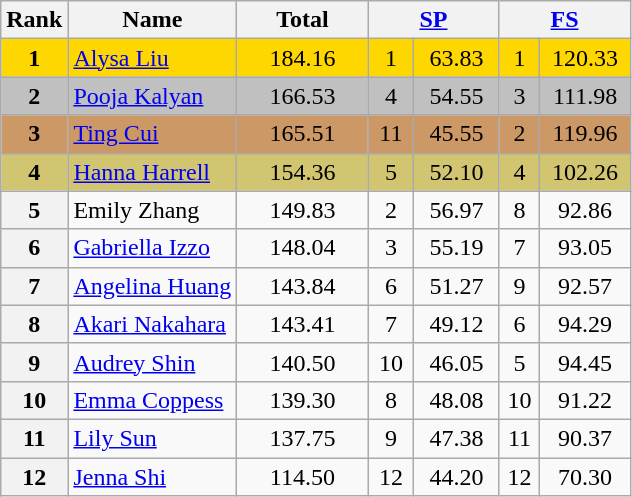<table class="wikitable sortable">
<tr>
<th>Rank</th>
<th>Name</th>
<th width="80px">Total</th>
<th colspan="2" width="80px"><a href='#'>SP</a></th>
<th colspan="2" width="80px"><a href='#'>FS</a></th>
</tr>
<tr bgcolor="gold">
<td align="center"><strong>1</strong></td>
<td><a href='#'>Alysa Liu</a></td>
<td align="center">184.16</td>
<td align="center">1</td>
<td align="center">63.83</td>
<td align="center">1</td>
<td align="center">120.33</td>
</tr>
<tr bgcolor="silver">
<td align="center"><strong>2</strong></td>
<td><a href='#'>Pooja Kalyan</a></td>
<td align="center">166.53</td>
<td align="center">4</td>
<td align="center">54.55</td>
<td align="center">3</td>
<td align="center">111.98</td>
</tr>
<tr bgcolor="cc9966">
<td align="center"><strong>3</strong></td>
<td><a href='#'>Ting Cui</a></td>
<td align="center">165.51</td>
<td align="center">11</td>
<td align="center">45.55</td>
<td align="center">2</td>
<td align="center">119.96</td>
</tr>
<tr bgcolor="#d1c571">
<td align="center"><strong>4</strong></td>
<td><a href='#'>Hanna Harrell</a></td>
<td align="center">154.36</td>
<td align="center">5</td>
<td align="center">52.10</td>
<td align="center">4</td>
<td align="center">102.26</td>
</tr>
<tr>
<th>5</th>
<td>Emily Zhang</td>
<td align="center">149.83</td>
<td align="center">2</td>
<td align="center">56.97</td>
<td align="center">8</td>
<td align="center">92.86</td>
</tr>
<tr>
<th>6</th>
<td><a href='#'>Gabriella Izzo</a></td>
<td align="center">148.04</td>
<td align="center">3</td>
<td align="center">55.19</td>
<td align="center">7</td>
<td align="center">93.05</td>
</tr>
<tr>
<th>7</th>
<td><a href='#'>Angelina Huang</a></td>
<td align="center">143.84</td>
<td align="center">6</td>
<td align="center">51.27</td>
<td align="center">9</td>
<td align="center">92.57</td>
</tr>
<tr>
<th>8</th>
<td><a href='#'>Akari Nakahara</a></td>
<td align="center">143.41</td>
<td align="center">7</td>
<td align="center">49.12</td>
<td align="center">6</td>
<td align="center">94.29</td>
</tr>
<tr>
<th>9</th>
<td><a href='#'>Audrey Shin</a></td>
<td align="center">140.50</td>
<td align="center">10</td>
<td align="center">46.05</td>
<td align="center">5</td>
<td align="center">94.45</td>
</tr>
<tr>
<th>10</th>
<td><a href='#'>Emma Coppess</a></td>
<td align="center">139.30</td>
<td align="center">8</td>
<td align="center">48.08</td>
<td align="center">10</td>
<td align="center">91.22</td>
</tr>
<tr>
<th>11</th>
<td><a href='#'>Lily Sun</a></td>
<td align="center">137.75</td>
<td align="center">9</td>
<td align="center">47.38</td>
<td align="center">11</td>
<td align="center">90.37</td>
</tr>
<tr>
<th>12</th>
<td><a href='#'>Jenna Shi</a></td>
<td align="center">114.50</td>
<td align="center">12</td>
<td align="center">44.20</td>
<td align="center">12</td>
<td align="center">70.30</td>
</tr>
</table>
